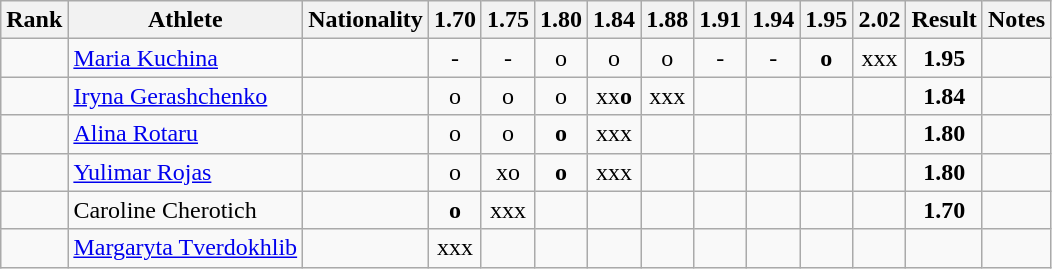<table class="wikitable sortable" style="text-align:center">
<tr>
<th>Rank</th>
<th>Athlete</th>
<th>Nationality</th>
<th>1.70</th>
<th>1.75</th>
<th>1.80</th>
<th>1.84</th>
<th>1.88</th>
<th>1.91</th>
<th>1.94</th>
<th>1.95</th>
<th>2.02</th>
<th>Result</th>
<th>Notes</th>
</tr>
<tr>
<td></td>
<td align="left"><a href='#'>Maria Kuchina</a></td>
<td align=left></td>
<td>-</td>
<td>-</td>
<td>o</td>
<td>o</td>
<td>o</td>
<td>-</td>
<td>-</td>
<td><strong>o</strong></td>
<td>xxx</td>
<td><strong>1.95</strong></td>
<td></td>
</tr>
<tr>
<td></td>
<td align="left"><a href='#'>Iryna Gerashchenko</a></td>
<td align=left></td>
<td>o</td>
<td>o</td>
<td>o</td>
<td>xx<strong>o</strong></td>
<td>xxx</td>
<td></td>
<td></td>
<td></td>
<td></td>
<td><strong>1.84</strong></td>
<td></td>
</tr>
<tr>
<td></td>
<td align="left"><a href='#'>Alina Rotaru</a></td>
<td align=left></td>
<td>o</td>
<td>o</td>
<td><strong>o</strong></td>
<td>xxx</td>
<td></td>
<td></td>
<td></td>
<td></td>
<td></td>
<td><strong>1.80</strong></td>
<td></td>
</tr>
<tr>
<td></td>
<td align="left"><a href='#'>Yulimar Rojas</a></td>
<td align=left></td>
<td>o</td>
<td>xo</td>
<td><strong>o</strong></td>
<td>xxx</td>
<td></td>
<td></td>
<td></td>
<td></td>
<td></td>
<td><strong>1.80</strong></td>
<td></td>
</tr>
<tr>
<td></td>
<td align="left">Caroline Cherotich</td>
<td align=left></td>
<td><strong>o</strong></td>
<td>xxx</td>
<td></td>
<td></td>
<td></td>
<td></td>
<td></td>
<td></td>
<td></td>
<td><strong>1.70</strong></td>
<td></td>
</tr>
<tr>
<td></td>
<td align="left"><a href='#'>Margaryta Tverdokhlib</a></td>
<td align=left></td>
<td>xxx</td>
<td></td>
<td></td>
<td></td>
<td></td>
<td></td>
<td></td>
<td></td>
<td></td>
<td></td>
<td></td>
</tr>
</table>
